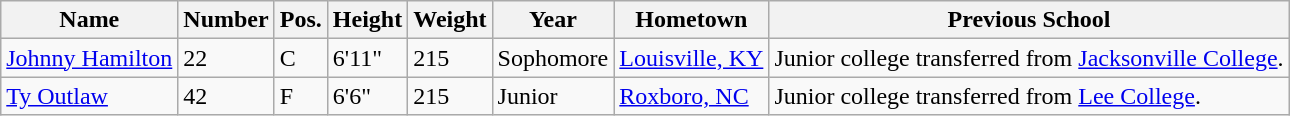<table class="wikitable sortable" border="1">
<tr>
<th>Name</th>
<th>Number</th>
<th>Pos.</th>
<th>Height</th>
<th>Weight</th>
<th>Year</th>
<th>Hometown</th>
<th class="unsortable">Previous School</th>
</tr>
<tr>
<td><a href='#'>Johnny Hamilton</a></td>
<td>22</td>
<td>C</td>
<td>6'11"</td>
<td>215</td>
<td>Sophomore</td>
<td><a href='#'>Louisville, KY</a></td>
<td>Junior college transferred from <a href='#'>Jacksonville College</a>.</td>
</tr>
<tr>
<td><a href='#'>Ty Outlaw</a></td>
<td>42</td>
<td>F</td>
<td>6'6"</td>
<td>215</td>
<td>Junior</td>
<td><a href='#'>Roxboro, NC</a></td>
<td>Junior college transferred from <a href='#'>Lee College</a>.</td>
</tr>
</table>
